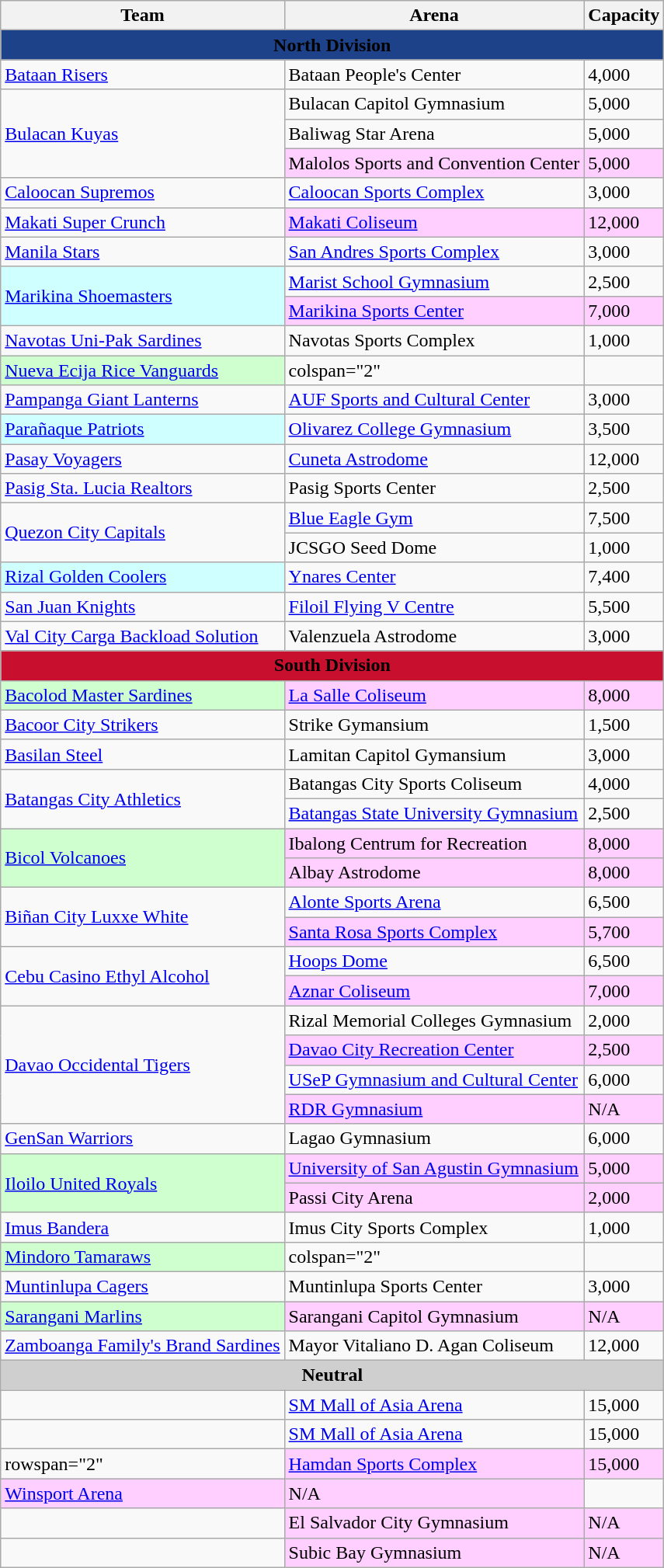<table class="wikitable">
<tr>
<th>Team</th>
<th>Arena</th>
<th>Capacity</th>
</tr>
<tr>
<th colspan="3" style="background:#1D428A;"><span>North Division</span></th>
</tr>
<tr>
<td><a href='#'>Bataan Risers</a></td>
<td>Bataan People's Center</td>
<td>4,000</td>
</tr>
<tr>
<td rowspan="3"><a href='#'>Bulacan Kuyas</a></td>
<td>Bulacan Capitol Gymnasium</td>
<td>5,000</td>
</tr>
<tr>
<td>Baliwag Star Arena</td>
<td>5,000</td>
</tr>
<tr>
<td style="background:#FFCFFF;">Malolos Sports and Convention Center</td>
<td style="background:#FFCFFF;">5,000</td>
</tr>
<tr>
<td><a href='#'>Caloocan Supremos</a></td>
<td><a href='#'>Caloocan Sports Complex</a></td>
<td>3,000</td>
</tr>
<tr>
<td><a href='#'>Makati Super Crunch</a></td>
<td style="background:#FFCFFF;"><a href='#'>Makati Coliseum</a></td>
<td style="background:#FFCFFF;">12,000</td>
</tr>
<tr>
<td><a href='#'>Manila Stars</a></td>
<td><a href='#'>San Andres Sports Complex</a></td>
<td>3,000</td>
</tr>
<tr>
<td rowspan="2" style="background:#CFFFFF;"><a href='#'>Marikina Shoemasters</a></td>
<td><a href='#'>Marist School Gymnasium</a></td>
<td>2,500</td>
</tr>
<tr>
<td style="background:#FFCFFF;"><a href='#'>Marikina Sports Center</a></td>
<td style="background:#FFCFFF;">7,000</td>
</tr>
<tr>
<td><a href='#'>Navotas Uni-Pak Sardines</a></td>
<td>Navotas Sports Complex</td>
<td>1,000</td>
</tr>
<tr>
<td style="background:#CFFFCF;"><a href='#'>Nueva Ecija Rice Vanguards</a></td>
<td>colspan="2" </td>
</tr>
<tr>
<td><a href='#'>Pampanga Giant Lanterns</a></td>
<td><a href='#'>AUF Sports and Cultural Center</a></td>
<td>3,000</td>
</tr>
<tr>
<td style="background:#CFFFFF;"><a href='#'>Parañaque Patriots</a></td>
<td><a href='#'>Olivarez College Gymnasium</a></td>
<td>3,500</td>
</tr>
<tr>
<td><a href='#'>Pasay Voyagers</a></td>
<td><a href='#'>Cuneta Astrodome</a></td>
<td>12,000</td>
</tr>
<tr>
<td><a href='#'>Pasig Sta. Lucia Realtors</a></td>
<td>Pasig Sports Center</td>
<td>2,500</td>
</tr>
<tr>
<td rowspan="2"><a href='#'>Quezon City Capitals</a></td>
<td><a href='#'>Blue Eagle Gym</a></td>
<td>7,500</td>
</tr>
<tr>
<td>JCSGO Seed Dome</td>
<td>1,000</td>
</tr>
<tr>
<td style="background:#CFFFFF;"><a href='#'>Rizal Golden Coolers</a></td>
<td><a href='#'>Ynares Center</a></td>
<td>7,400</td>
</tr>
<tr>
<td><a href='#'>San Juan Knights</a></td>
<td><a href='#'>Filoil Flying V Centre</a></td>
<td>5,500</td>
</tr>
<tr>
<td><a href='#'>Val City Carga Backload Solution</a></td>
<td>Valenzuela Astrodome</td>
<td>3,000</td>
</tr>
<tr>
<th colspan="3" style="background:#C8102E;"><span>South Division</span></th>
</tr>
<tr>
<td style="background:#CFFFCF;"><a href='#'>Bacolod Master Sardines</a></td>
<td style="background:#FFCFFF;"><a href='#'>La Salle Coliseum</a></td>
<td style="background:#FFCFFF;">8,000</td>
</tr>
<tr>
<td><a href='#'>Bacoor City Strikers</a></td>
<td>Strike Gymansium</td>
<td>1,500</td>
</tr>
<tr>
<td><a href='#'>Basilan Steel</a></td>
<td>Lamitan Capitol Gymansium</td>
<td>3,000</td>
</tr>
<tr>
<td rowspan="2"><a href='#'>Batangas City Athletics</a></td>
<td>Batangas City Sports Coliseum</td>
<td>4,000</td>
</tr>
<tr>
<td><a href='#'>Batangas State University Gymnasium</a></td>
<td>2,500</td>
</tr>
<tr>
<td rowspan="2" style="background:#CFFFCF;"><a href='#'>Bicol Volcanoes</a></td>
<td style="background:#FFCFFF;">Ibalong Centrum for Recreation</td>
<td style="background:#FFCFFF;">8,000</td>
</tr>
<tr>
<td style="background:#FFCFFF;">Albay Astrodome</td>
<td style="background:#FFCFFF;">8,000</td>
</tr>
<tr>
<td rowspan="2"><a href='#'>Biñan City Luxxe White</a></td>
<td><a href='#'>Alonte Sports Arena</a></td>
<td>6,500</td>
</tr>
<tr>
<td style="background:#FFCFFF;"><a href='#'>Santa Rosa Sports Complex</a></td>
<td style="background:#FFCFFF;">5,700</td>
</tr>
<tr>
<td rowspan="2"><a href='#'>Cebu Casino Ethyl Alcohol</a></td>
<td><a href='#'>Hoops Dome</a></td>
<td>6,500</td>
</tr>
<tr>
<td style="background:#FFCFFF;"><a href='#'>Aznar Coliseum</a></td>
<td style="background:#FFCFFF;">7,000</td>
</tr>
<tr>
<td rowspan="4"><a href='#'>Davao Occidental Tigers</a></td>
<td>Rizal Memorial Colleges Gymnasium</td>
<td>2,000</td>
</tr>
<tr>
<td style="background:#FFCFFF;"><a href='#'>Davao City Recreation Center</a></td>
<td style="background:#FFCFFF;">2,500</td>
</tr>
<tr>
<td><a href='#'>USeP Gymnasium and Cultural Center</a></td>
<td>6,000</td>
</tr>
<tr>
<td style="background:#FFCFFF;"><a href='#'>RDR Gymnasium</a></td>
<td style="background:#FFCFFF;">N/A</td>
</tr>
<tr>
<td><a href='#'>GenSan Warriors</a></td>
<td>Lagao Gymnasium</td>
<td>6,000</td>
</tr>
<tr>
<td rowspan="2" style="background:#CFFFCF;"><a href='#'>Iloilo United Royals</a></td>
<td style="background:#FFCFFF;"><a href='#'>University of San Agustin Gymnasium</a></td>
<td style="background:#FFCFFF;">5,000</td>
</tr>
<tr>
<td style="background:#FFCFFF;">Passi City Arena</td>
<td style="background:#FFCFFF;">2,000</td>
</tr>
<tr>
<td><a href='#'>Imus Bandera</a></td>
<td>Imus City Sports Complex</td>
<td>1,000</td>
</tr>
<tr>
<td style="background:#CFFFCF;"><a href='#'>Mindoro Tamaraws</a></td>
<td>colspan="2" </td>
</tr>
<tr>
<td><a href='#'>Muntinlupa Cagers</a></td>
<td>Muntinlupa Sports Center</td>
<td>3,000</td>
</tr>
<tr>
<td style="background:#CFFFCF;"><a href='#'>Sarangani Marlins</a></td>
<td style="background:#FFCFFF;">Sarangani Capitol Gymnasium</td>
<td style="background:#FFCFFF;">N/A</td>
</tr>
<tr>
<td><a href='#'>Zamboanga Family's Brand Sardines</a></td>
<td>Mayor Vitaliano D. Agan Coliseum</td>
<td>12,000</td>
</tr>
<tr>
<th colspan="3" style="background:#CFCFCF;">Neutral</th>
</tr>
<tr>
<td></td>
<td><a href='#'>SM Mall of Asia Arena</a></td>
<td>15,000</td>
</tr>
<tr>
<td></td>
<td><a href='#'>SM Mall of Asia Arena</a></td>
<td>15,000</td>
</tr>
<tr>
<td>rowspan="2" </td>
<td style="background:#FFCFFF;"><a href='#'>Hamdan Sports Complex</a></td>
<td style="background:#FFCFFF;">15,000</td>
</tr>
<tr>
<td style="background:#FFCFFF;"><a href='#'>Winsport Arena</a></td>
<td style="background:#FFCFFF;">N/A</td>
</tr>
<tr>
<td></td>
<td style="background:#FFCFFF;">El Salvador City Gymnasium</td>
<td style="background:#FFCFFF;">N/A</td>
</tr>
<tr>
<td></td>
<td style="background:#FFCFFF;">Subic Bay Gymnasium</td>
<td style="background:#FFCFFF;">N/A</td>
</tr>
</table>
